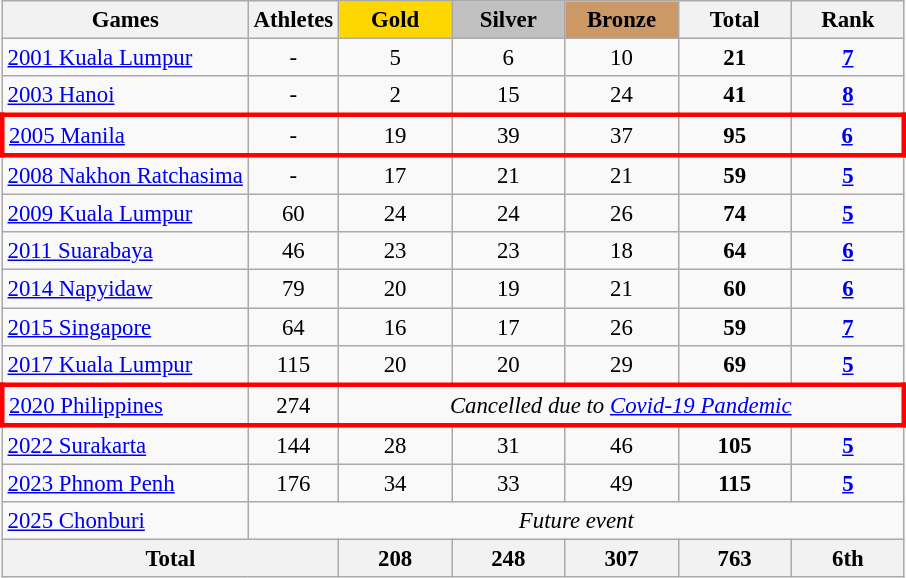<table class="wikitable" style="text-align:center; font-size:95%;">
<tr>
<th>Games</th>
<th>Athletes</th>
<td style="background:gold; width:4.5em; font-weight:bold;">Gold</td>
<td style="background:silver; width:4.5em; font-weight:bold;">Silver</td>
<td style="background:#cc9966; width:4.5em; font-weight:bold;">Bronze</td>
<th style="width:4.5em; font-weight:bold;">Total</th>
<th style="width:4.5em; font-weight:bold;">Rank</th>
</tr>
<tr>
<td align=left> <a href='#'>2001 Kuala Lumpur</a></td>
<td>-</td>
<td>5</td>
<td>6</td>
<td>10</td>
<td><strong>21</strong></td>
<td><a href='#'><strong>7</strong></a></td>
</tr>
<tr>
<td align=left> <a href='#'>2003 Hanoi</a></td>
<td>-</td>
<td>2</td>
<td>15</td>
<td>24</td>
<td><strong>41</strong></td>
<td><a href='#'><strong>8</strong></a></td>
</tr>
<tr style="border: 3px solid red"]>
<td align=left> <a href='#'>2005 Manila</a></td>
<td>-</td>
<td>19</td>
<td>39</td>
<td>37</td>
<td><strong>95</strong></td>
<td><a href='#'><strong>6</strong></a></td>
</tr>
<tr>
<td align=left> <a href='#'>2008 Nakhon Ratchasima</a></td>
<td>-</td>
<td>17</td>
<td>21</td>
<td>21</td>
<td><strong>59</strong></td>
<td><a href='#'><strong>5</strong></a></td>
</tr>
<tr>
<td align=left> <a href='#'>2009 Kuala Lumpur</a></td>
<td>60</td>
<td>24</td>
<td>24</td>
<td>26</td>
<td><strong>74</strong></td>
<td><a href='#'><strong>5</strong></a></td>
</tr>
<tr>
<td align=left> <a href='#'>2011 Suarabaya</a></td>
<td>46</td>
<td>23</td>
<td>23</td>
<td>18</td>
<td><strong>64</strong></td>
<td><a href='#'><strong>6</strong></a></td>
</tr>
<tr>
<td align=left> <a href='#'>2014 Napyidaw</a></td>
<td>79</td>
<td>20</td>
<td>19</td>
<td>21</td>
<td><strong>60</strong></td>
<td><a href='#'><strong>6</strong></a></td>
</tr>
<tr>
<td align=left> <a href='#'>2015 Singapore</a></td>
<td>64</td>
<td>16</td>
<td>17</td>
<td>26</td>
<td><strong>59</strong></td>
<td><a href='#'><strong>7</strong></a></td>
</tr>
<tr>
<td align=left> <a href='#'>2017 Kuala Lumpur</a></td>
<td>115</td>
<td>20</td>
<td>20</td>
<td>29</td>
<td><strong>69</strong></td>
<td><a href='#'><strong>5</strong></a></td>
</tr>
<tr style="border: 3px solid red">
<td align=left> <a href='#'>2020 Philippines</a></td>
<td>274</td>
<td colspan=5><em>Cancelled due to <a href='#'>Covid-19 Pandemic</a></em></td>
</tr>
<tr>
<td align=left> <a href='#'>2022 Surakarta</a></td>
<td>144</td>
<td>28</td>
<td>31</td>
<td>46</td>
<td><strong>105</strong></td>
<td><a href='#'><strong>5</strong></a></td>
</tr>
<tr>
<td align=left> <a href='#'>2023 Phnom Penh</a></td>
<td>176</td>
<td>34</td>
<td>33</td>
<td>49</td>
<td><strong>115</strong></td>
<td><a href='#'><strong>5</strong></a></td>
</tr>
<tr>
<td align=left> <a href='#'>2025 Chonburi</a></td>
<td colspan=6><em>Future event</em></td>
</tr>
<tr>
<th colspan=2>Total</th>
<th><strong>208</strong></th>
<th><strong>248</strong></th>
<th><strong>307</strong></th>
<th><strong>763</strong></th>
<th><strong> 6th</strong></th>
</tr>
</table>
